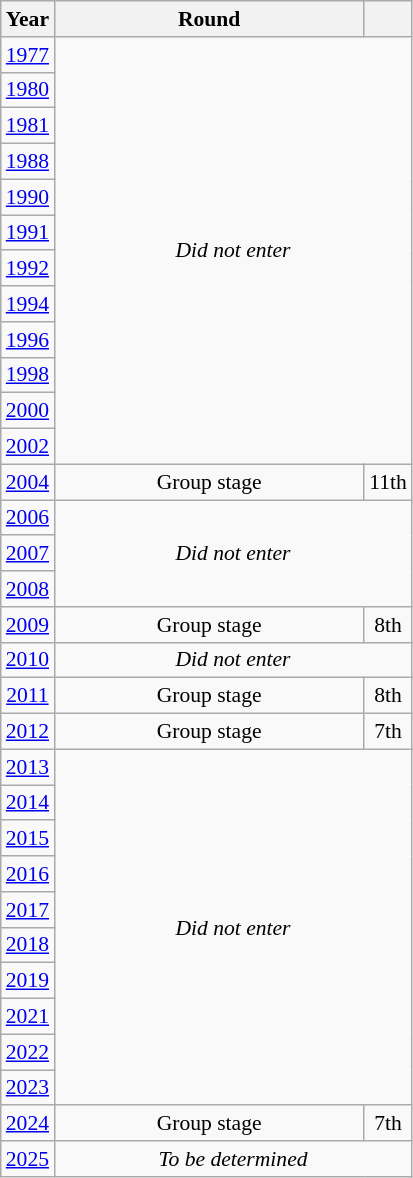<table class="wikitable" style="text-align: center; font-size:90%">
<tr>
<th>Year</th>
<th style="width:200px">Round</th>
<th></th>
</tr>
<tr>
<td><a href='#'>1977</a></td>
<td colspan="2" rowspan="12"><em>Did not enter</em></td>
</tr>
<tr>
<td><a href='#'>1980</a></td>
</tr>
<tr>
<td><a href='#'>1981</a></td>
</tr>
<tr>
<td><a href='#'>1988</a></td>
</tr>
<tr>
<td><a href='#'>1990</a></td>
</tr>
<tr>
<td><a href='#'>1991</a></td>
</tr>
<tr>
<td><a href='#'>1992</a></td>
</tr>
<tr>
<td><a href='#'>1994</a></td>
</tr>
<tr>
<td><a href='#'>1996</a></td>
</tr>
<tr>
<td><a href='#'>1998</a></td>
</tr>
<tr>
<td><a href='#'>2000</a></td>
</tr>
<tr>
<td><a href='#'>2002</a></td>
</tr>
<tr>
<td><a href='#'>2004</a></td>
<td>Group stage</td>
<td>11th</td>
</tr>
<tr>
<td><a href='#'>2006</a></td>
<td colspan="2" rowspan="3"><em>Did not enter</em></td>
</tr>
<tr>
<td><a href='#'>2007</a></td>
</tr>
<tr>
<td><a href='#'>2008</a></td>
</tr>
<tr>
<td><a href='#'>2009</a></td>
<td>Group stage</td>
<td>8th</td>
</tr>
<tr>
<td><a href='#'>2010</a></td>
<td colspan="2"><em>Did not enter</em></td>
</tr>
<tr>
<td><a href='#'>2011</a></td>
<td>Group stage</td>
<td>8th</td>
</tr>
<tr>
<td><a href='#'>2012</a></td>
<td>Group stage</td>
<td>7th</td>
</tr>
<tr>
<td><a href='#'>2013</a></td>
<td colspan="2" rowspan="10"><em>Did not enter</em></td>
</tr>
<tr>
<td><a href='#'>2014</a></td>
</tr>
<tr>
<td><a href='#'>2015</a></td>
</tr>
<tr>
<td><a href='#'>2016</a></td>
</tr>
<tr>
<td><a href='#'>2017</a></td>
</tr>
<tr>
<td><a href='#'>2018</a></td>
</tr>
<tr>
<td><a href='#'>2019</a></td>
</tr>
<tr>
<td><a href='#'>2021</a></td>
</tr>
<tr>
<td><a href='#'>2022</a></td>
</tr>
<tr>
<td><a href='#'>2023</a></td>
</tr>
<tr>
<td><a href='#'>2024</a></td>
<td>Group stage</td>
<td>7th</td>
</tr>
<tr>
<td><a href='#'>2025</a></td>
<td colspan="2"><em>To be determined</em></td>
</tr>
</table>
